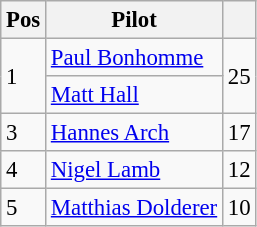<table class="wikitable" style="font-size: 95%;">
<tr>
<th>Pos</th>
<th>Pilot</th>
<th></th>
</tr>
<tr>
<td rowspan=2>1</td>
<td> <a href='#'>Paul Bonhomme</a></td>
<td rowspan=2 align="right">25</td>
</tr>
<tr>
<td> <a href='#'>Matt Hall</a></td>
</tr>
<tr>
<td>3</td>
<td> <a href='#'>Hannes Arch</a></td>
<td align="right">17</td>
</tr>
<tr>
<td>4</td>
<td> <a href='#'>Nigel Lamb</a></td>
<td align="right">12</td>
</tr>
<tr>
<td>5</td>
<td> <a href='#'>Matthias Dolderer</a></td>
<td align="right">10</td>
</tr>
</table>
